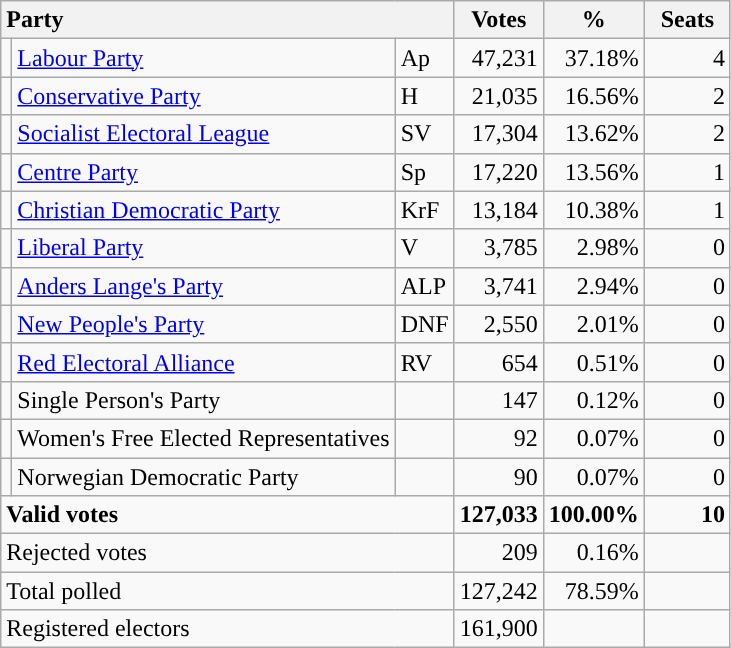<table class="wikitable" border="1" style="text-align:right;">
<tr>
<th style="text-align:left;" colspan=3>Party</th>
<th align=center width="50">Votes</th>
<th align=center width="50">%</th>
<th align=center width="50">Seats</th>
</tr>
<tr>
<td style="color:inherit;background:"></td>
<td align=left><a href='#'>Labour Party</a></td>
<td align=left>Ap</td>
<td>47,231</td>
<td>37.18%</td>
<td>4</td>
</tr>
<tr>
<td style="color:inherit;background:"></td>
<td align=left><a href='#'>Conservative Party</a></td>
<td align=left>H</td>
<td>21,035</td>
<td>16.56%</td>
<td>2</td>
</tr>
<tr>
<td style="color:inherit;background:"></td>
<td align=left><a href='#'>Socialist Electoral League</a></td>
<td align=left>SV</td>
<td>17,304</td>
<td>13.62%</td>
<td>2</td>
</tr>
<tr>
<td style="color:inherit;background:"></td>
<td align=left><a href='#'>Centre Party</a></td>
<td align=left>Sp</td>
<td>17,220</td>
<td>13.56%</td>
<td>1</td>
</tr>
<tr>
<td style="color:inherit;background:"></td>
<td align=left><a href='#'>Christian Democratic Party</a></td>
<td align=left>KrF</td>
<td>13,184</td>
<td>10.38%</td>
<td>1</td>
</tr>
<tr>
<td style="color:inherit;background:"></td>
<td align=left><a href='#'>Liberal Party</a></td>
<td align=left>V</td>
<td>3,785</td>
<td>2.98%</td>
<td>0</td>
</tr>
<tr>
<td style="color:inherit;background:"></td>
<td align=left><a href='#'>Anders Lange's Party</a></td>
<td align=left>ALP</td>
<td>3,741</td>
<td>2.94%</td>
<td>0</td>
</tr>
<tr>
<td style="color:inherit;background:"></td>
<td align=left><a href='#'>New People's Party</a></td>
<td align=left>DNF</td>
<td>2,550</td>
<td>2.01%</td>
<td>0</td>
</tr>
<tr>
<td style="color:inherit;background:"></td>
<td align=left><a href='#'>Red Electoral Alliance</a></td>
<td align=left>RV</td>
<td>654</td>
<td>0.51%</td>
<td>0</td>
</tr>
<tr>
<td></td>
<td align=left>Single Person's Party</td>
<td align=left></td>
<td>147</td>
<td>0.12%</td>
<td>0</td>
</tr>
<tr>
<td></td>
<td align=left>Women's Free Elected Representatives</td>
<td align=left></td>
<td>92</td>
<td>0.07%</td>
<td>0</td>
</tr>
<tr>
<td></td>
<td align=left>Norwegian Democratic Party</td>
<td align=left></td>
<td>90</td>
<td>0.07%</td>
<td>0</td>
</tr>
<tr style="font-weight:bold">
<td align=left colspan=3>Valid votes</td>
<td>127,033</td>
<td>100.00%</td>
<td>10</td>
</tr>
<tr>
<td align=left colspan=3>Rejected votes</td>
<td>209</td>
<td>0.16%</td>
<td></td>
</tr>
<tr>
<td align=left colspan=3>Total polled</td>
<td>127,242</td>
<td>78.59%</td>
<td></td>
</tr>
<tr>
<td align=left colspan=3>Registered electors</td>
<td>161,900</td>
<td></td>
<td></td>
</tr>
</table>
